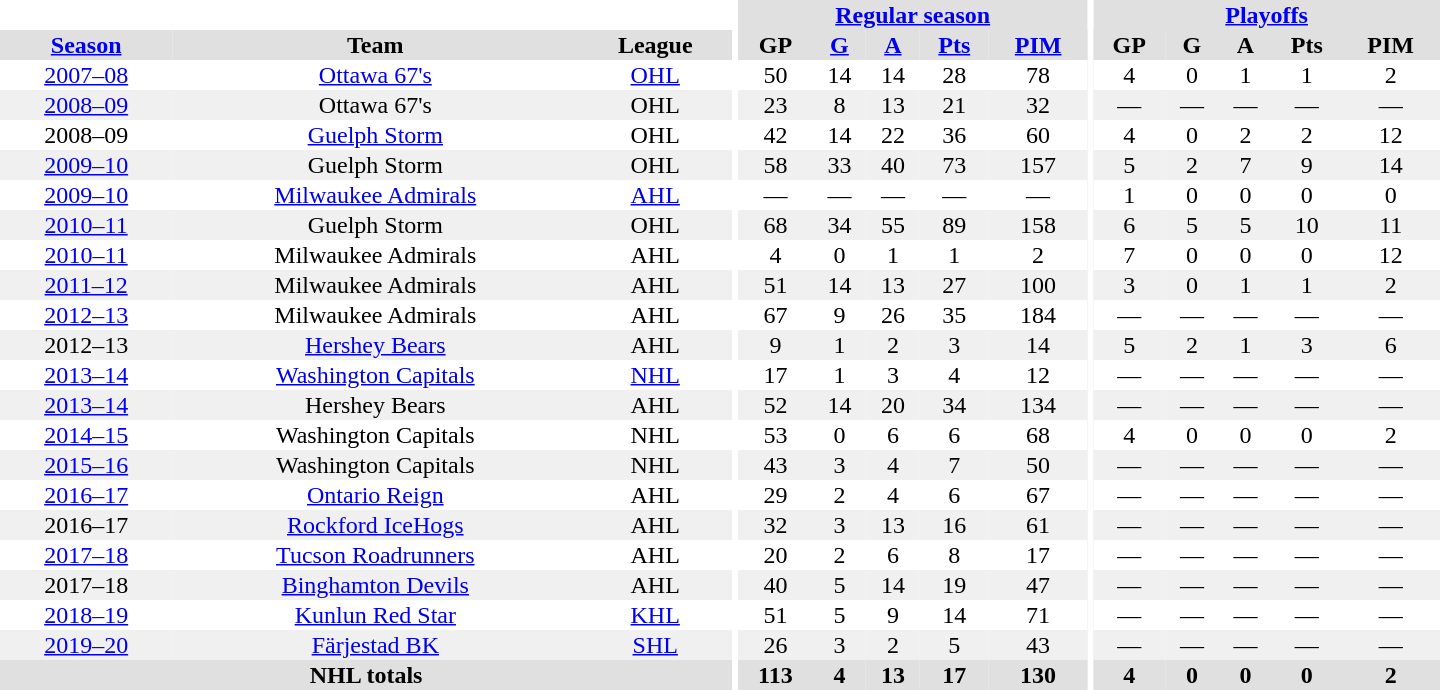<table border="0" cellpadding="1" cellspacing="0" style="text-align:center; width:60em">
<tr bgcolor="#e0e0e0">
<th colspan="3" bgcolor="#ffffff"></th>
<th rowspan="99" bgcolor="#ffffff"></th>
<th colspan="5"><a href='#'>Regular season</a></th>
<th rowspan="99" bgcolor="#ffffff"></th>
<th colspan="5"><a href='#'>Playoffs</a></th>
</tr>
<tr bgcolor="#e0e0e0">
<th><a href='#'>Season</a></th>
<th>Team</th>
<th>League</th>
<th>GP</th>
<th><a href='#'>G</a></th>
<th><a href='#'>A</a></th>
<th><a href='#'>Pts</a></th>
<th><a href='#'>PIM</a></th>
<th>GP</th>
<th>G</th>
<th>A</th>
<th>Pts</th>
<th>PIM</th>
</tr>
<tr ALIGN="center">
<td><a href='#'>2007–08</a></td>
<td><a href='#'>Ottawa 67's</a></td>
<td><a href='#'>OHL</a></td>
<td>50</td>
<td>14</td>
<td>14</td>
<td>28</td>
<td>78</td>
<td>4</td>
<td>0</td>
<td>1</td>
<td>1</td>
<td>2</td>
</tr>
<tr ALIGN="center"  bgcolor="#f0f0f0">
<td><a href='#'>2008–09</a></td>
<td>Ottawa 67's</td>
<td>OHL</td>
<td>23</td>
<td>8</td>
<td>13</td>
<td>21</td>
<td>32</td>
<td>—</td>
<td>—</td>
<td>—</td>
<td>—</td>
<td>—</td>
</tr>
<tr ALIGN="center">
<td>2008–09</td>
<td><a href='#'>Guelph Storm</a></td>
<td>OHL</td>
<td>42</td>
<td>14</td>
<td>22</td>
<td>36</td>
<td>60</td>
<td>4</td>
<td>0</td>
<td>2</td>
<td>2</td>
<td>12</td>
</tr>
<tr ALIGN="center"  bgcolor="#f0f0f0">
<td><a href='#'>2009–10</a></td>
<td>Guelph Storm</td>
<td>OHL</td>
<td>58</td>
<td>33</td>
<td>40</td>
<td>73</td>
<td>157</td>
<td>5</td>
<td>2</td>
<td>7</td>
<td>9</td>
<td>14</td>
</tr>
<tr ALIGN="center">
<td><a href='#'>2009–10</a></td>
<td><a href='#'>Milwaukee Admirals</a></td>
<td><a href='#'>AHL</a></td>
<td>—</td>
<td>—</td>
<td>—</td>
<td>—</td>
<td>—</td>
<td>1</td>
<td>0</td>
<td>0</td>
<td>0</td>
<td>0</td>
</tr>
<tr ALIGN="center"  bgcolor="#f0f0f0">
<td><a href='#'>2010–11</a></td>
<td>Guelph Storm</td>
<td>OHL</td>
<td>68</td>
<td>34</td>
<td>55</td>
<td>89</td>
<td>158</td>
<td>6</td>
<td>5</td>
<td>5</td>
<td>10</td>
<td>11</td>
</tr>
<tr ALIGN="center">
<td><a href='#'>2010–11</a></td>
<td>Milwaukee Admirals</td>
<td>AHL</td>
<td>4</td>
<td>0</td>
<td>1</td>
<td>1</td>
<td>2</td>
<td>7</td>
<td>0</td>
<td>0</td>
<td>0</td>
<td>12</td>
</tr>
<tr ALIGN="center"  bgcolor="#f0f0f0">
<td><a href='#'>2011–12</a></td>
<td>Milwaukee Admirals</td>
<td>AHL</td>
<td>51</td>
<td>14</td>
<td>13</td>
<td>27</td>
<td>100</td>
<td>3</td>
<td>0</td>
<td>1</td>
<td>1</td>
<td>2</td>
</tr>
<tr ALIGN="center">
<td><a href='#'>2012–13</a></td>
<td>Milwaukee Admirals</td>
<td>AHL</td>
<td>67</td>
<td>9</td>
<td>26</td>
<td>35</td>
<td>184</td>
<td>—</td>
<td>—</td>
<td>—</td>
<td>—</td>
<td>—</td>
</tr>
<tr ALIGN="center"  bgcolor="#f0f0f0">
<td>2012–13</td>
<td><a href='#'>Hershey Bears</a></td>
<td>AHL</td>
<td>9</td>
<td>1</td>
<td>2</td>
<td>3</td>
<td>14</td>
<td>5</td>
<td>2</td>
<td>1</td>
<td>3</td>
<td>6</td>
</tr>
<tr ALIGN="center">
<td><a href='#'>2013–14</a></td>
<td><a href='#'>Washington Capitals</a></td>
<td><a href='#'>NHL</a></td>
<td>17</td>
<td>1</td>
<td>3</td>
<td>4</td>
<td>12</td>
<td>—</td>
<td>—</td>
<td>—</td>
<td>—</td>
<td>—</td>
</tr>
<tr ALIGN="center"   bgcolor="#f0f0f0">
<td><a href='#'>2013–14</a></td>
<td>Hershey Bears</td>
<td>AHL</td>
<td>52</td>
<td>14</td>
<td>20</td>
<td>34</td>
<td>134</td>
<td>—</td>
<td>—</td>
<td>—</td>
<td>—</td>
<td>—</td>
</tr>
<tr ALIGN="center">
<td><a href='#'>2014–15</a></td>
<td>Washington Capitals</td>
<td>NHL</td>
<td>53</td>
<td>0</td>
<td>6</td>
<td>6</td>
<td>68</td>
<td>4</td>
<td>0</td>
<td>0</td>
<td>0</td>
<td>2</td>
</tr>
<tr ALIGN="center"   bgcolor="#f0f0f0">
<td><a href='#'>2015–16</a></td>
<td>Washington Capitals</td>
<td>NHL</td>
<td>43</td>
<td>3</td>
<td>4</td>
<td>7</td>
<td>50</td>
<td>—</td>
<td>—</td>
<td>—</td>
<td>—</td>
<td>—</td>
</tr>
<tr ALIGN="center">
<td><a href='#'>2016–17</a></td>
<td><a href='#'>Ontario Reign</a></td>
<td>AHL</td>
<td>29</td>
<td>2</td>
<td>4</td>
<td>6</td>
<td>67</td>
<td>—</td>
<td>—</td>
<td>—</td>
<td>—</td>
<td>—</td>
</tr>
<tr ALIGN="center"   bgcolor="#f0f0f0">
<td>2016–17</td>
<td><a href='#'>Rockford IceHogs</a></td>
<td>AHL</td>
<td>32</td>
<td>3</td>
<td>13</td>
<td>16</td>
<td>61</td>
<td>—</td>
<td>—</td>
<td>—</td>
<td>—</td>
<td>—</td>
</tr>
<tr ALIGN="center">
<td><a href='#'>2017–18</a></td>
<td><a href='#'>Tucson Roadrunners</a></td>
<td>AHL</td>
<td>20</td>
<td>2</td>
<td>6</td>
<td>8</td>
<td>17</td>
<td>—</td>
<td>—</td>
<td>—</td>
<td>—</td>
<td>—</td>
</tr>
<tr ALIGN="center"   bgcolor="#f0f0f0">
<td>2017–18</td>
<td><a href='#'>Binghamton Devils</a></td>
<td>AHL</td>
<td>40</td>
<td>5</td>
<td>14</td>
<td>19</td>
<td>47</td>
<td>—</td>
<td>—</td>
<td>—</td>
<td>—</td>
<td>—</td>
</tr>
<tr ALIGN="center">
<td><a href='#'>2018–19</a></td>
<td><a href='#'>Kunlun Red Star</a></td>
<td><a href='#'>KHL</a></td>
<td>51</td>
<td>5</td>
<td>9</td>
<td>14</td>
<td>71</td>
<td>—</td>
<td>—</td>
<td>—</td>
<td>—</td>
<td>—</td>
</tr>
<tr ALIGN="center"   bgcolor="#f0f0f0">
<td><a href='#'>2019–20</a></td>
<td><a href='#'>Färjestad BK</a></td>
<td><a href='#'>SHL</a></td>
<td>26</td>
<td>3</td>
<td>2</td>
<td>5</td>
<td>43</td>
<td>—</td>
<td>—</td>
<td>—</td>
<td>—</td>
<td>—</td>
</tr>
<tr bgcolor="#e0e0e0">
<th colspan="3">NHL totals</th>
<th>113</th>
<th>4</th>
<th>13</th>
<th>17</th>
<th>130</th>
<th>4</th>
<th>0</th>
<th>0</th>
<th>0</th>
<th>2</th>
</tr>
</table>
